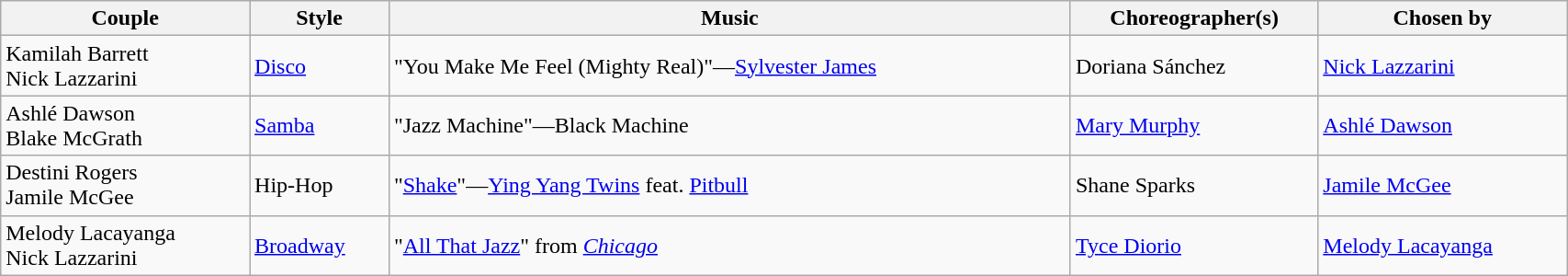<table class="wikitable" style="width:90%;">
<tr>
<th>Couple</th>
<th>Style</th>
<th>Music</th>
<th>Choreographer(s)</th>
<th>Chosen by</th>
</tr>
<tr>
<td>Kamilah Barrett<br>Nick Lazzarini</td>
<td><a href='#'>Disco</a></td>
<td>"You Make Me Feel (Mighty Real)"—<a href='#'>Sylvester James</a></td>
<td>Doriana Sánchez</td>
<td><a href='#'>Nick Lazzarini</a></td>
</tr>
<tr>
<td>Ashlé Dawson<br>Blake McGrath</td>
<td><a href='#'>Samba</a></td>
<td>"Jazz Machine"—Black Machine</td>
<td><a href='#'>Mary Murphy</a></td>
<td><a href='#'>Ashlé Dawson</a></td>
</tr>
<tr>
<td>Destini Rogers<br>Jamile McGee</td>
<td>Hip-Hop</td>
<td>"<a href='#'>Shake</a>"—<a href='#'>Ying Yang Twins</a> feat. <a href='#'>Pitbull</a></td>
<td>Shane Sparks</td>
<td><a href='#'>Jamile McGee</a></td>
</tr>
<tr>
<td>Melody Lacayanga<br>Nick Lazzarini</td>
<td><a href='#'>Broadway</a></td>
<td>"<a href='#'>All That Jazz</a>" from <em><a href='#'>Chicago</a></em></td>
<td><a href='#'>Tyce Diorio</a></td>
<td><a href='#'>Melody Lacayanga</a></td>
</tr>
</table>
